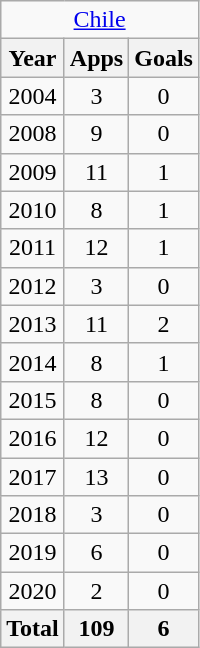<table class="wikitable" style="text-align:center">
<tr>
<td colspan="3"><a href='#'>Chile</a></td>
</tr>
<tr>
<th>Year</th>
<th>Apps</th>
<th>Goals</th>
</tr>
<tr>
<td>2004</td>
<td>3</td>
<td>0</td>
</tr>
<tr>
<td>2008</td>
<td>9</td>
<td>0</td>
</tr>
<tr>
<td>2009</td>
<td>11</td>
<td>1</td>
</tr>
<tr>
<td>2010</td>
<td>8</td>
<td>1</td>
</tr>
<tr>
<td>2011</td>
<td>12</td>
<td>1</td>
</tr>
<tr>
<td>2012</td>
<td>3</td>
<td>0</td>
</tr>
<tr>
<td>2013</td>
<td>11</td>
<td>2</td>
</tr>
<tr>
<td>2014</td>
<td>8</td>
<td>1</td>
</tr>
<tr>
<td>2015</td>
<td>8</td>
<td>0</td>
</tr>
<tr>
<td>2016</td>
<td>12</td>
<td>0</td>
</tr>
<tr>
<td>2017</td>
<td>13</td>
<td>0</td>
</tr>
<tr>
<td>2018</td>
<td>3</td>
<td>0</td>
</tr>
<tr>
<td>2019</td>
<td>6</td>
<td>0</td>
</tr>
<tr>
<td>2020</td>
<td>2</td>
<td>0</td>
</tr>
<tr>
<th>Total</th>
<th>109</th>
<th>6</th>
</tr>
</table>
